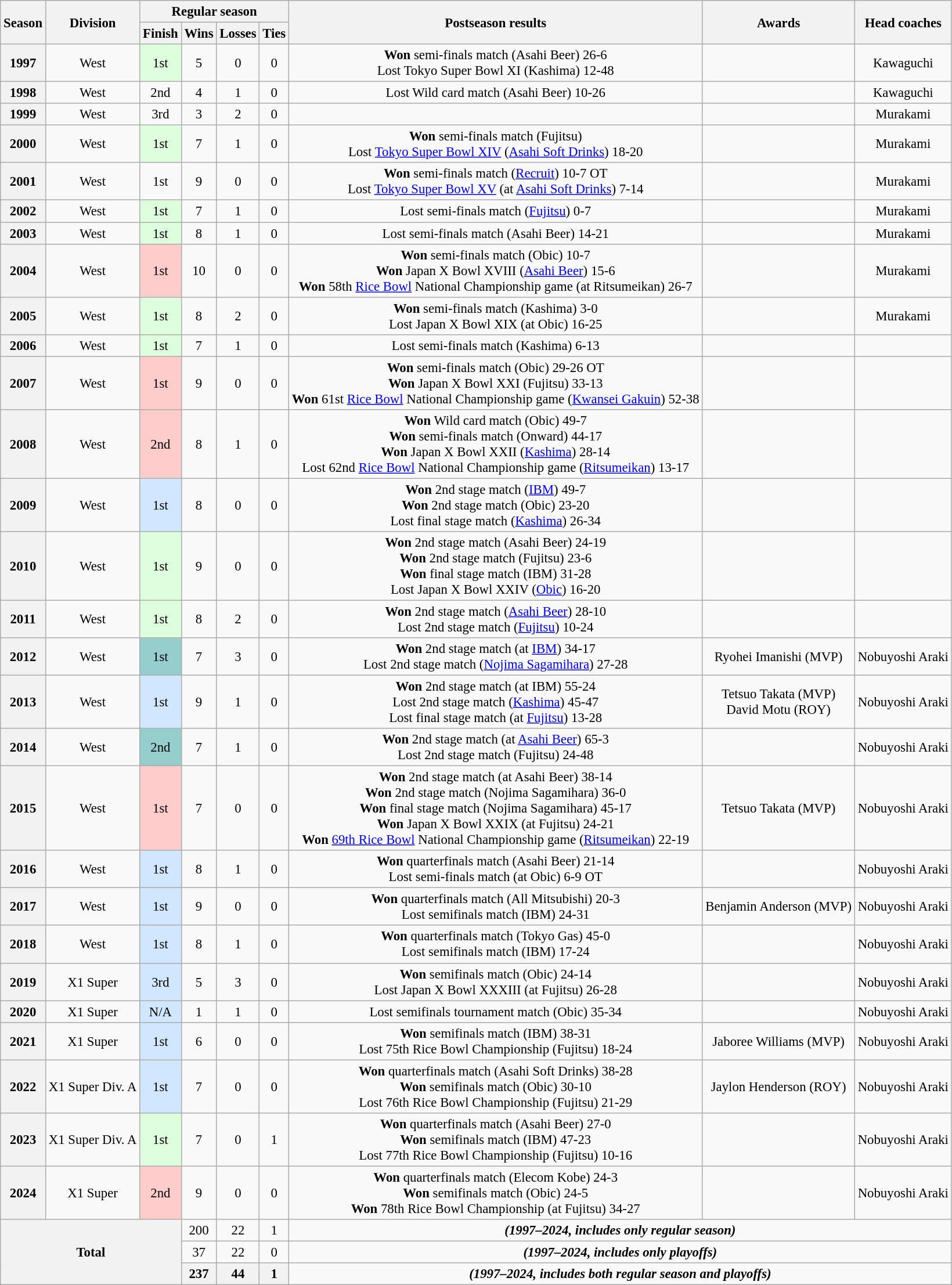<table class="wikitable" style="text-align:center; font-size:95%">
<tr>
<th rowspan="2">Season</th>
<th rowspan="2">Division</th>
<th colspan="4">Regular season</th>
<th rowspan="2">Postseason results</th>
<th rowspan="2">Awards</th>
<th rowspan="2">Head coaches</th>
</tr>
<tr>
<th>Finish</th>
<th>Wins</th>
<th>Losses</th>
<th>Ties</th>
</tr>
<tr>
<th align="center">1997</th>
<td align="center">West</td>
<td align="center" bgcolor="#DDFFDD">1st</td>
<td align="center">5</td>
<td align="center">0</td>
<td align="center">0</td>
<td><strong>Won</strong> semi-finals match (Asahi Beer) 26-6<br>Lost Tokyo Super Bowl XI (Kashima) 12-48</td>
<td></td>
<td>Kawaguchi</td>
</tr>
<tr>
<th align="center">1998</th>
<td align="center">West</td>
<td align="center" bgcolor="">2nd</td>
<td align="center">4</td>
<td align="center">1</td>
<td align="center">0</td>
<td>Lost Wild card match (Asahi Beer) 10-26</td>
<td></td>
<td>Kawaguchi</td>
</tr>
<tr>
<th align="center">1999</th>
<td align="center">West</td>
<td align="center" bgcolor="">3rd</td>
<td align="center">3</td>
<td align="center">2</td>
<td align="center">0</td>
<td></td>
<td></td>
<td>Murakami</td>
</tr>
<tr>
<th align="center">2000</th>
<td align="center">West</td>
<td align="center" bgcolor="#DDFFDD">1st</td>
<td align="center">7</td>
<td align="center">1</td>
<td align="center">0</td>
<td><strong>Won</strong> semi-finals match (Fujitsu)<br>Lost <a href='#'>Tokyo Super Bowl XIV</a> (<a href='#'>Asahi Soft Drinks</a>) 18-20</td>
<td></td>
<td>Murakami</td>
</tr>
<tr>
<th align="center">2001</th>
<td align="center">West</td>
<td align="center" bgcolor="">1st</td>
<td align="center">9</td>
<td align="center">0</td>
<td align="center">0</td>
<td><strong>Won</strong> semi-finals match (<a href='#'>Recruit</a>) 10-7 OT<br>Lost <a href='#'>Tokyo Super Bowl XV</a> (at <a href='#'>Asahi Soft Drinks</a>) 7-14</td>
<td></td>
<td>Murakami</td>
</tr>
<tr>
<th align="center">2002</th>
<td align="center">West</td>
<td align="center" bgcolor="#DDFFDD">1st</td>
<td align="center">7</td>
<td align="center">1</td>
<td align="center">0</td>
<td>Lost semi-finals match (<a href='#'>Fujitsu</a>) 0-7</td>
<td></td>
<td>Murakami</td>
</tr>
<tr>
<th align="center">2003</th>
<td align="center">West</td>
<td align="center" bgcolor="#DDFFDD">1st</td>
<td align="center">8</td>
<td align="center">1</td>
<td align="center">0</td>
<td>Lost semi-finals match (Asahi Beer) 14-21</td>
<td></td>
<td>Murakami</td>
</tr>
<tr>
<th align="center">2004</th>
<td align="center">West</td>
<td align="center" bgcolor="#FFCCCC">1st</td>
<td align="center">10</td>
<td align="center">0</td>
<td align="center">0</td>
<td><strong>Won</strong> semi-finals match (Obic) 10-7<br><strong>Won</strong> Japan X Bowl XVIII (<a href='#'>Asahi Beer</a>) 15-6<br><strong>Won</strong> 58th <a href='#'>Rice Bowl</a> National Championship game (at Ritsumeikan) 26-7</td>
<td></td>
<td>Murakami</td>
</tr>
<tr>
<th align="center">2005</th>
<td align="center">West</td>
<td align="center" bgcolor="#DDFFDD">1st</td>
<td align="center">8</td>
<td align="center">2</td>
<td align="center">0</td>
<td><strong>Won</strong> semi-finals match (Kashima) 3-0<br>Lost Japan X Bowl XIX (at Obic) 16-25</td>
<td></td>
<td>Murakami</td>
</tr>
<tr>
<th align="center">2006</th>
<td align="center">West</td>
<td align="center" bgcolor="#DDFFDD">1st</td>
<td align="center">7</td>
<td align="center">1</td>
<td align="center">0</td>
<td>Lost semi-finals match (Kashima) 6-13</td>
<td></td>
<td></td>
</tr>
<tr>
<th align="center">2007</th>
<td align="center">West</td>
<td align="center" bgcolor="#FFCCCC">1st</td>
<td align="center">9</td>
<td align="center">0</td>
<td align="center">0</td>
<td><strong>Won</strong> semi-finals match (Obic) 29-26 OT<br><strong>Won</strong> Japan X Bowl XXI (Fujitsu) 33-13<br><strong>Won</strong> 61st <a href='#'>Rice Bowl</a> National Championship game (<a href='#'>Kwansei Gakuin</a>) 52-38</td>
<td></td>
<td></td>
</tr>
<tr>
<th align="center">2008</th>
<td align="center">West</td>
<td align="center" bgcolor="#FFCCCC">2nd</td>
<td align="center">8</td>
<td align="center">1</td>
<td align="center">0</td>
<td><strong>Won</strong> Wild card match (Obic) 49-7<br><strong>Won</strong> semi-finals match (Onward) 44-17<br><strong>Won</strong> Japan X Bowl XXII (<a href='#'>Kashima</a>) 28-14<br>Lost 62nd <a href='#'>Rice Bowl</a> National Championship game (<a href='#'>Ritsumeikan</a>) 13-17</td>
<td></td>
<td></td>
</tr>
<tr>
<th align="center">2009</th>
<td align="center">West</td>
<td align="center" bgcolor="#D0E7FF">1st</td>
<td align="center">8</td>
<td align="center">0</td>
<td align="center">0</td>
<td><strong>Won</strong> 2nd stage match (<a href='#'>IBM</a>) 49-7<br><strong>Won</strong> 2nd stage match (Obic) 23-20<br>Lost final stage match (<a href='#'>Kashima</a>) 26-34</td>
<td></td>
<td></td>
</tr>
<tr>
<th align="center">2010</th>
<td align="center">West</td>
<td align="center" bgcolor="#DDFFDD">1st</td>
<td align="center">9</td>
<td align="center">0</td>
<td align="center">0</td>
<td><strong>Won</strong> 2nd stage match (Asahi Beer) 24-19<br><strong>Won</strong> 2nd stage match (Fujitsu) 23-6<br><strong>Won</strong> final stage match (IBM) 31-28<br>Lost Japan X Bowl XXIV (<a href='#'>Obic</a>) 16-20</td>
<td></td>
<td></td>
</tr>
<tr>
<th align="center">2011</th>
<td align="center">West</td>
<td align="center" bgcolor="#DDFFDD">1st</td>
<td align="center">8</td>
<td align="center">2</td>
<td align="center">0</td>
<td><strong>Won</strong> 2nd stage match (<a href='#'>Asahi Beer</a>) 28-10<br>Lost 2nd stage match (<a href='#'>Fujitsu</a>) 10-24</td>
<td></td>
<td></td>
</tr>
<tr>
<th align="center">2012</th>
<td align="center">West</td>
<td align="center" bgcolor="#96CDCD">1st</td>
<td align="center">7</td>
<td align="center">3</td>
<td align="center">0</td>
<td><strong>Won</strong> 2nd stage match (at <a href='#'>IBM</a>) 34-17<br>Lost 2nd stage match (<a href='#'>Nojima Sagamihara</a>) 27-28</td>
<td>Ryohei Imanishi (MVP)</td>
<td>Nobuyoshi Araki</td>
</tr>
<tr>
<th align="center">2013</th>
<td align="center">West</td>
<td align="center" bgcolor="#D0E7FF">1st</td>
<td align="center">9</td>
<td align="center">1</td>
<td align="center">0</td>
<td><strong>Won</strong> 2nd stage match (at IBM) 55-24<br>Lost 2nd stage match (<a href='#'>Kashima</a>) 45-47<br>Lost final stage match (at <a href='#'>Fujitsu</a>) 13-28</td>
<td>Tetsuo Takata (MVP)<br>David Motu (ROY)</td>
<td>Nobuyoshi Araki</td>
</tr>
<tr>
<th align="center">2014</th>
<td align="center">West</td>
<td align="center" bgcolor="#96CDCD">2nd</td>
<td align="center">7</td>
<td align="center">1</td>
<td align="center">0</td>
<td><strong>Won</strong> 2nd stage match (at <a href='#'>Asahi Beer</a>) 65-3<br>Lost 2nd stage match (Fujitsu) 24-48</td>
<td></td>
<td>Nobuyoshi Araki</td>
</tr>
<tr>
<th align="center">2015</th>
<td align="center">West</td>
<td align="center" bgcolor="#FFCCCC">1st</td>
<td align="center">7</td>
<td align="center">0</td>
<td align="center">0</td>
<td><strong>Won</strong> 2nd stage match (at Asahi Beer) 38-14<br><strong>Won</strong> 2nd stage match (Nojima Sagamihara) 36-0<br><strong>Won</strong> final stage match (Nojima Sagamihara) 45-17<br><strong>Won</strong> Japan X Bowl XXIX (at Fujitsu) 24-21<br><strong>Won</strong> <a href='#'>69th Rice Bowl</a> National Championship game (<a href='#'>Ritsumeikan</a>) 22-19</td>
<td>Tetsuo Takata (MVP)</td>
<td>Nobuyoshi Araki</td>
</tr>
<tr>
<th align="center">2016</th>
<td align="center">West</td>
<td align="center" bgcolor="#D0E7FF">1st</td>
<td align="center">8</td>
<td align="center">1</td>
<td align="center">0</td>
<td><strong>Won</strong> quarterfinals match (Asahi Beer) 21-14<br>Lost semi-finals match (at Obic) 6-9 OT</td>
<td></td>
<td>Nobuyoshi Araki</td>
</tr>
<tr>
<th align="center">2017</th>
<td align="center">West</td>
<td align="center" bgcolor="#D0E7FF">1st</td>
<td align="center">9</td>
<td align="center">0</td>
<td align="center">0</td>
<td><strong>Won</strong> quarterfinals match (All Mitsubishi) 20-3<br>Lost semifinals match (IBM) 24-31</td>
<td>Benjamin Anderson (MVP)</td>
<td>Nobuyoshi Araki</td>
</tr>
<tr>
<th align="center">2018</th>
<td align="center">West</td>
<td align="center" bgcolor="#D0E7FF">1st</td>
<td align="center">8</td>
<td align="center">1</td>
<td align="center">0</td>
<td><strong>Won</strong> quarterfinals match (Tokyo Gas) 45-0<br>Lost semifinals match (IBM) 17-24</td>
<td></td>
<td>Nobuyoshi Araki</td>
</tr>
<tr>
<th align="center">2019</th>
<td align="center">X1 Super</td>
<td align="center" bgcolor="#D0E7FF">3rd</td>
<td align="center">5</td>
<td align="center">3</td>
<td align="center">0</td>
<td><strong>Won</strong> semifinals match (Obic) 24-14<br>Lost Japan X Bowl XXXIII (at Fujitsu) 26-28</td>
<td></td>
<td>Nobuyoshi Araki</td>
</tr>
<tr>
<th align="center">2020</th>
<td align="center">X1 Super</td>
<td align="center" bgcolor="#D0E7FF">N/A</td>
<td align="center">1</td>
<td align="center">1</td>
<td align="center">0</td>
<td>Lost semifinals tournament match (Obic) 35-34</td>
<td></td>
<td>Nobuyoshi Araki</td>
</tr>
<tr>
<th align="center">2021</th>
<td align="center">X1 Super</td>
<td align="center" bgcolor="#D0E7FF">1st</td>
<td align="center">6</td>
<td align="center">0</td>
<td align="center">0</td>
<td><strong>Won</strong> semifinals match (IBM) 38-31<br>Lost 75th Rice Bowl Championship (Fujitsu) 18-24</td>
<td>Jaboree Williams (MVP)</td>
<td>Nobuyoshi Araki</td>
</tr>
<tr>
<th align="center">2022</th>
<td align="center">X1 Super Div. A</td>
<td align="center" bgcolor="#D0E7FF">1st</td>
<td align="center">7</td>
<td align="center">0</td>
<td align="center">0</td>
<td><strong>Won</strong> quarterfinals match (Asahi Soft Drinks) 38-28<br><strong>Won</strong> semifinals match (Obic) 30-10<br>Lost 76th Rice Bowl Championship (Fujitsu) 21-29</td>
<td>Jaylon Henderson (ROY)</td>
<td>Nobuyoshi Araki</td>
</tr>
<tr>
<th align="center">2023</th>
<td align="center">X1 Super Div. A</td>
<td align="center" bgcolor="#DDFFDD">1st</td>
<td align="center">7</td>
<td align="center">0</td>
<td align="center">1</td>
<td><strong>Won</strong> quarterfinals match (Asahi Beer) 27-0<br><strong>Won</strong> semifinals match (IBM) 47-23<br>Lost 77th Rice Bowl Championship (Fujitsu) 10-16</td>
<td></td>
<td>Nobuyoshi Araki</td>
</tr>
<tr>
<th align="center">2024</th>
<td align="center">X1 Super</td>
<td align="center" bgcolor="#FFCCCC">2nd</td>
<td align="center">9</td>
<td align="center">0</td>
<td align="center">0</td>
<td><strong>Won</strong> quarterfinals match (Elecom Kobe) 24-3<br><strong>Won</strong> semifinals match (Obic) 24-5<br><strong>Won</strong> 78th Rice Bowl Championship (at Fujitsu) 34-27</td>
<td></td>
<td>Nobuyoshi Araki</td>
</tr>
<tr>
<th align="center" rowSpan="3" colSpan="3">Total</th>
<td align="center">200</td>
<td align="center">22</td>
<td align="center">1</td>
<td colSpan="3"><strong><em>(1997–2024, includes only regular season)</em></strong></td>
</tr>
<tr>
<td align="center">37</td>
<td align="center">22</td>
<td align="center">0</td>
<td colSpan="3"><strong><em>(1997–2024, includes only playoffs)</em></strong></td>
</tr>
<tr>
<th align="center">237</th>
<th align="center">44</th>
<th align="center">1</th>
<td colSpan="3"><strong><em>(1997–2024, includes both regular season and playoffs)</em></strong></td>
</tr>
</table>
